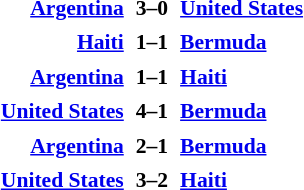<table cellpadding=2 style=font-size:90% align=center>
<tr>
<td width=40% align=right><strong><a href='#'>Argentina</a></strong></td>
<td align=center><strong>3–0</strong></td>
<td><strong><a href='#'>United States</a></strong></td>
</tr>
<tr>
<td width=40% align=right><strong><a href='#'>Haiti</a></strong></td>
<td align=center><strong>1–1</strong></td>
<td><strong><a href='#'>Bermuda</a></strong></td>
</tr>
<tr>
<td width=40% align=right><strong><a href='#'>Argentina</a></strong></td>
<td align=center><strong>1–1</strong></td>
<td><strong><a href='#'>Haiti</a></strong></td>
</tr>
<tr>
<td width=40% align=right><strong><a href='#'>United States</a></strong></td>
<td align=center><strong>4–1</strong></td>
<td><strong><a href='#'>Bermuda</a></strong></td>
</tr>
<tr>
<td width=40% align=right><strong><a href='#'>Argentina</a></strong></td>
<td align=center><strong>2–1</strong></td>
<td><strong><a href='#'>Bermuda</a></strong></td>
</tr>
<tr>
<td width=40% align=right><strong><a href='#'>United States</a></strong></td>
<td align=center><strong>3–2</strong></td>
<td><strong><a href='#'>Haiti</a></strong></td>
</tr>
</table>
